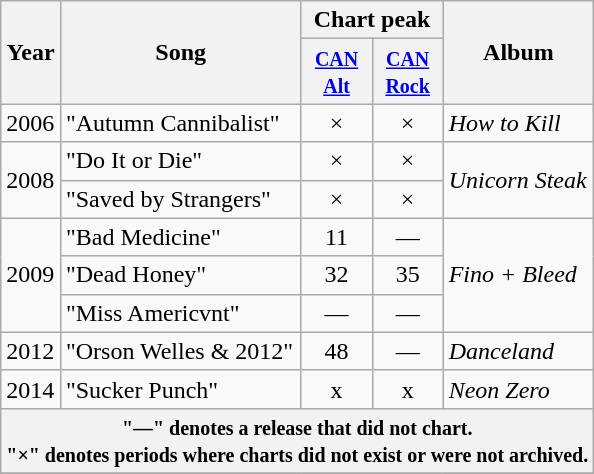<table class="wikitable">
<tr>
<th rowspan="2">Year</th>
<th rowspan="2">Song</th>
<th colspan="2">Chart peak</th>
<th rowspan="2">Album</th>
</tr>
<tr>
<th width="40"><small><a href='#'>CAN<br>Alt</a><br></small></th>
<th width="40"><small><a href='#'>CAN<br>Rock</a><br></small></th>
</tr>
<tr>
<td rowspan="1">2006</td>
<td>"Autumn Cannibalist"</td>
<td align="center">×</td>
<td align="center">×</td>
<td rowspan="1"><em>How to Kill</em></td>
</tr>
<tr>
<td rowspan="2">2008</td>
<td>"Do It or Die"</td>
<td align="center">×</td>
<td align="center">×</td>
<td rowspan="2"><em>Unicorn Steak</em></td>
</tr>
<tr>
<td>"Saved by Strangers"</td>
<td align="center">×</td>
<td align="center">×</td>
</tr>
<tr>
<td rowspan="3">2009</td>
<td>"Bad Medicine"</td>
<td align="center">11</td>
<td align="center">—</td>
<td rowspan="3"><em>Fino + Bleed</em></td>
</tr>
<tr>
<td>"Dead Honey"</td>
<td align="center">32</td>
<td align="center">35</td>
</tr>
<tr>
<td>"Miss Americvnt"</td>
<td align="center">—</td>
<td align="center">—</td>
</tr>
<tr>
<td rowspan="1">2012</td>
<td>"Orson Welles & 2012"</td>
<td align="center">48</td>
<td align="center">—</td>
<td rowspan="1"><em>Danceland</em></td>
</tr>
<tr>
<td rowspan="1">2014</td>
<td>"Sucker Punch"</td>
<td align="center">x</td>
<td align="center">x</td>
<td rowspan="1"><em>Neon Zero</em></td>
</tr>
<tr>
<th colspan="5"><small>"—" denotes a release that did not chart.<br>"×" denotes periods where charts did not exist or were not archived.</small></th>
</tr>
<tr>
</tr>
</table>
